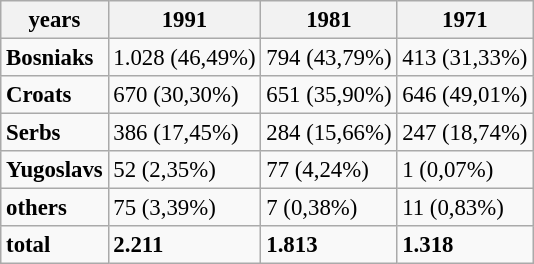<table class="wikitable" style="font-size:95%;">
<tr>
<th>years</th>
<th>1991</th>
<th>1981</th>
<th>1971</th>
</tr>
<tr>
<td><strong>Bosniaks</strong></td>
<td>1.028 (46,49%)</td>
<td>794 (43,79%)</td>
<td>413 (31,33%)</td>
</tr>
<tr>
<td><strong>Croats</strong></td>
<td>670 (30,30%)</td>
<td>651 (35,90%)</td>
<td>646 (49,01%)</td>
</tr>
<tr>
<td><strong>Serbs</strong></td>
<td>386 (17,45%)</td>
<td>284 (15,66%)</td>
<td>247 (18,74%)</td>
</tr>
<tr>
<td><strong>Yugoslavs</strong></td>
<td>52 (2,35%)</td>
<td>77 (4,24%)</td>
<td>1 (0,07%)</td>
</tr>
<tr>
<td><strong>others</strong></td>
<td>75 (3,39%)</td>
<td>7 (0,38%)</td>
<td>11 (0,83%)</td>
</tr>
<tr>
<td><strong>total</strong></td>
<td><strong>2.211</strong></td>
<td><strong>1.813</strong></td>
<td><strong>1.318</strong></td>
</tr>
</table>
